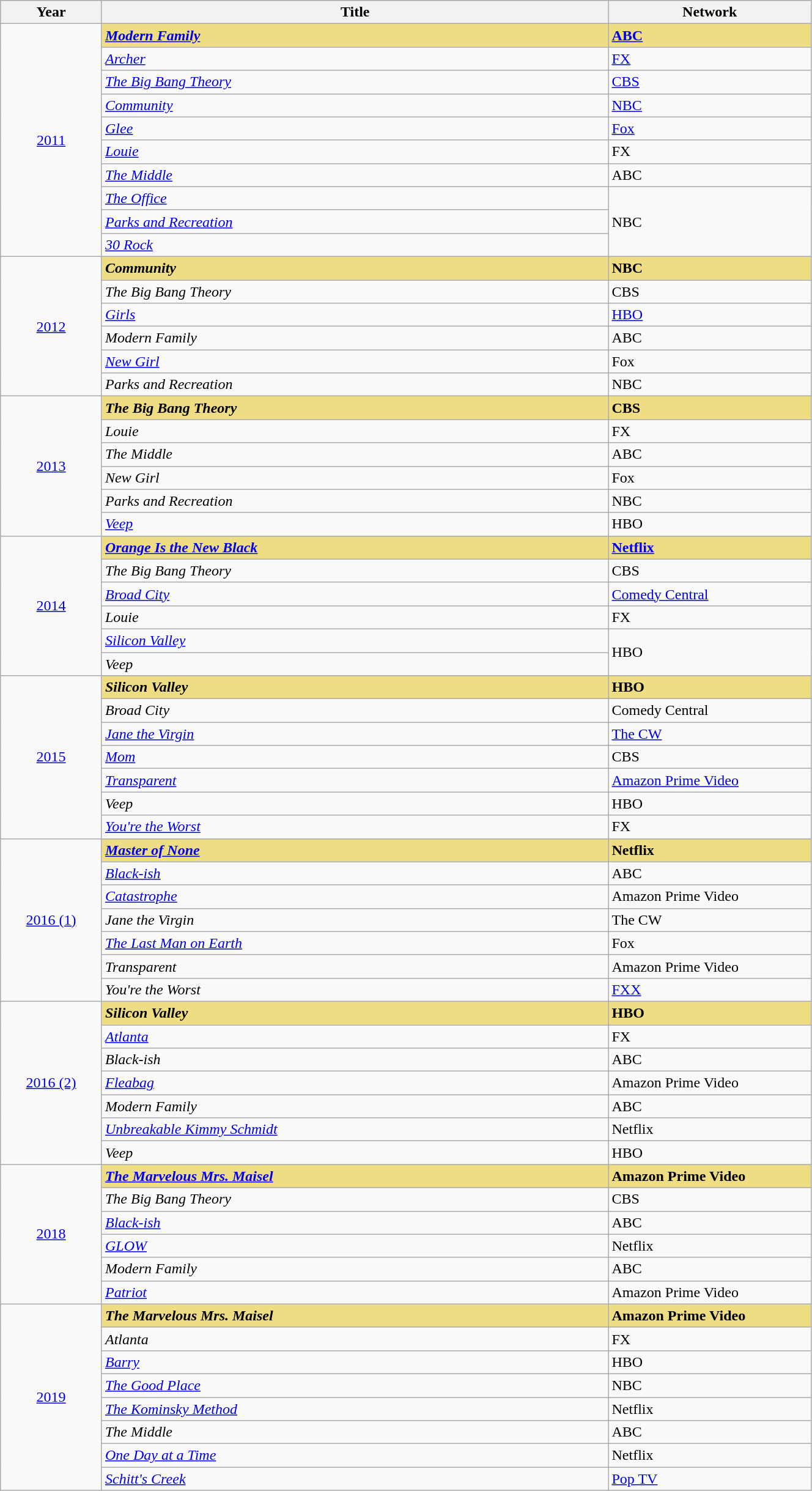<table class="wikitable" width="70%">
<tr>
<th width=5%>Year</th>
<th width=25%>Title</th>
<th width=10%>Network</th>
</tr>
<tr>
<td rowspan="10" style="text-align:center;"><a href='#'>2011</a><br></td>
<td style="background:#EEDD82;"><strong><em><a href='#'>Modern Family</a></em></strong></td>
<td style="background:#EEDD82;"><strong><a href='#'>ABC</a></strong></td>
</tr>
<tr>
<td><em><a href='#'>Archer</a></em></td>
<td><a href='#'>FX</a></td>
</tr>
<tr>
<td><em><a href='#'>The Big Bang Theory</a></em></td>
<td><a href='#'>CBS</a></td>
</tr>
<tr>
<td><em><a href='#'>Community</a></em></td>
<td><a href='#'>NBC</a></td>
</tr>
<tr>
<td><em><a href='#'>Glee</a></em></td>
<td><a href='#'>Fox</a></td>
</tr>
<tr>
<td><em><a href='#'>Louie</a></em></td>
<td>FX</td>
</tr>
<tr>
<td><em><a href='#'>The Middle</a></em></td>
<td>ABC</td>
</tr>
<tr>
<td><em><a href='#'>The Office</a></em></td>
<td rowspan="3">NBC</td>
</tr>
<tr>
<td><em><a href='#'>Parks and Recreation</a></em></td>
</tr>
<tr>
<td><em><a href='#'>30 Rock</a></em></td>
</tr>
<tr>
<td rowspan="6" style="text-align:center;"><a href='#'>2012</a><br></td>
<td style="background:#EEDD82;"><strong><em>Community</em></strong></td>
<td style="background:#EEDD82;"><strong>NBC</strong></td>
</tr>
<tr>
<td><em>The Big Bang Theory</em></td>
<td>CBS</td>
</tr>
<tr>
<td><em><a href='#'>Girls</a></em></td>
<td><a href='#'>HBO</a></td>
</tr>
<tr>
<td><em>Modern Family</em></td>
<td>ABC</td>
</tr>
<tr>
<td><em><a href='#'>New Girl</a></em></td>
<td>Fox</td>
</tr>
<tr>
<td><em>Parks and Recreation</em></td>
<td>NBC</td>
</tr>
<tr>
<td rowspan="6" style="text-align:center;"><a href='#'>2013</a><br></td>
<td style="background:#EEDD82;"><strong><em>The Big Bang Theory</em></strong></td>
<td style="background:#EEDD82;"><strong>CBS</strong></td>
</tr>
<tr>
<td><em>Louie</em></td>
<td>FX</td>
</tr>
<tr>
<td><em>The Middle</em></td>
<td>ABC</td>
</tr>
<tr>
<td><em>New Girl</em></td>
<td>Fox</td>
</tr>
<tr>
<td><em>Parks and Recreation</em></td>
<td>NBC</td>
</tr>
<tr>
<td><em><a href='#'>Veep</a></em></td>
<td>HBO</td>
</tr>
<tr>
<td rowspan="6" style="text-align:center;"><a href='#'>2014</a><br></td>
<td style="background:#EEDD82;"><strong><em><a href='#'>Orange Is the New Black</a></em></strong></td>
<td style="background:#EEDD82;"><strong><a href='#'>Netflix</a></strong></td>
</tr>
<tr>
<td><em>The Big Bang Theory</em></td>
<td>CBS</td>
</tr>
<tr>
<td><em><a href='#'>Broad City</a></em></td>
<td><a href='#'>Comedy Central</a></td>
</tr>
<tr>
<td><em>Louie</em></td>
<td>FX</td>
</tr>
<tr>
<td><em><a href='#'>Silicon Valley</a></em></td>
<td rowspan="2">HBO</td>
</tr>
<tr>
<td><em>Veep</em></td>
</tr>
<tr>
<td rowspan="7" style="text-align:center;"><a href='#'>2015</a><br></td>
<td style="background:#EEDD82;"><strong><em>Silicon Valley</em></strong></td>
<td style="background:#EEDD82;"><strong>HBO</strong></td>
</tr>
<tr>
<td><em>Broad City</em></td>
<td>Comedy Central</td>
</tr>
<tr>
<td><em><a href='#'>Jane the Virgin</a></em></td>
<td><a href='#'>The CW</a></td>
</tr>
<tr>
<td><em><a href='#'>Mom</a></em></td>
<td>CBS</td>
</tr>
<tr>
<td><em><a href='#'>Transparent</a></em></td>
<td><a href='#'>Amazon Prime Video</a></td>
</tr>
<tr>
<td><em>Veep</em></td>
<td>HBO</td>
</tr>
<tr>
<td><em><a href='#'>You're the Worst</a></em></td>
<td>FX</td>
</tr>
<tr>
<td rowspan="7" style="text-align:center;"><a href='#'>2016 (1)</a><br></td>
<td style="background:#EEDD82;"><strong><em><a href='#'>Master of None</a></em></strong></td>
<td style="background:#EEDD82;"><strong>Netflix</strong></td>
</tr>
<tr>
<td><em><a href='#'>Black-ish</a></em></td>
<td>ABC</td>
</tr>
<tr>
<td><em><a href='#'>Catastrophe</a></em></td>
<td>Amazon Prime Video</td>
</tr>
<tr>
<td><em>Jane the Virgin</em></td>
<td>The CW</td>
</tr>
<tr>
<td><em><a href='#'>The Last Man on Earth</a></em></td>
<td>Fox</td>
</tr>
<tr>
<td><em>Transparent</em></td>
<td>Amazon Prime Video</td>
</tr>
<tr>
<td><em>You're the Worst</em></td>
<td><a href='#'>FXX</a></td>
</tr>
<tr>
<td rowspan="7" style="text-align:center;"><a href='#'>2016 (2)</a><br></td>
<td style="background:#EEDD82;"><strong><em>Silicon Valley</em></strong></td>
<td style="background:#EEDD82;"><strong>HBO</strong></td>
</tr>
<tr>
<td><em><a href='#'>Atlanta</a></em></td>
<td>FX</td>
</tr>
<tr>
<td><em>Black-ish</em></td>
<td>ABC</td>
</tr>
<tr>
<td><em><a href='#'>Fleabag</a></em></td>
<td>Amazon Prime Video</td>
</tr>
<tr>
<td><em>Modern Family</em></td>
<td>ABC</td>
</tr>
<tr>
<td><em><a href='#'>Unbreakable Kimmy Schmidt</a></em></td>
<td>Netflix</td>
</tr>
<tr>
<td><em>Veep</em></td>
<td>HBO</td>
</tr>
<tr>
<td rowspan="6" style="text-align:center;"><a href='#'>2018</a><br></td>
<td style="background:#EEDD82;"><strong><em><a href='#'>The Marvelous Mrs. Maisel</a></em></strong></td>
<td style="background:#EEDD82;"><strong>Amazon Prime Video</strong></td>
</tr>
<tr>
<td><em>The Big Bang Theory</em></td>
<td>CBS</td>
</tr>
<tr>
<td><em><a href='#'>Black-ish</a></em></td>
<td>ABC</td>
</tr>
<tr>
<td><em><a href='#'>GLOW</a></em></td>
<td>Netflix</td>
</tr>
<tr>
<td><em>Modern Family</em></td>
<td>ABC</td>
</tr>
<tr>
<td><em><a href='#'>Patriot</a></em></td>
<td>Amazon Prime Video</td>
</tr>
<tr>
<td rowspan="8" style="text-align:center;"><a href='#'>2019</a><br></td>
<td style="background:#EEDD82;"><strong><em>The Marvelous Mrs. Maisel</em></strong></td>
<td style="background:#EEDD82;"><strong>Amazon Prime Video</strong></td>
</tr>
<tr>
<td><em>Atlanta</em></td>
<td>FX</td>
</tr>
<tr>
<td><em><a href='#'>Barry</a></em></td>
<td>HBO</td>
</tr>
<tr>
<td><em><a href='#'>The Good Place</a></em></td>
<td>NBC</td>
</tr>
<tr>
<td><em><a href='#'>The Kominsky Method</a></em></td>
<td>Netflix</td>
</tr>
<tr>
<td><em>The Middle</em></td>
<td>ABC</td>
</tr>
<tr>
<td><em><a href='#'>One Day at a Time</a></em></td>
<td>Netflix</td>
</tr>
<tr>
<td><em><a href='#'>Schitt's Creek</a></em></td>
<td><a href='#'>Pop TV</a></td>
</tr>
</table>
